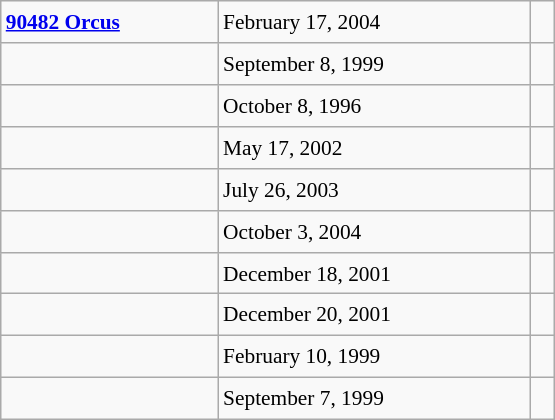<table class="wikitable" style="font-size: 89%; float: left; width: 26em; margin-right: 1em; height: 280px">
<tr>
<td><strong><a href='#'>90482 Orcus</a></strong></td>
<td>February 17, 2004</td>
<td> </td>
</tr>
<tr>
<td></td>
<td>September 8, 1999</td>
<td> </td>
</tr>
<tr>
<td><strong></strong></td>
<td>October 8, 1996</td>
<td> </td>
</tr>
<tr>
<td><strong></strong></td>
<td>May 17, 2002</td>
<td> </td>
</tr>
<tr>
<td><strong></strong></td>
<td>July 26, 2003</td>
<td> </td>
</tr>
<tr>
<td><strong></strong></td>
<td>October 3, 2004</td>
<td> </td>
</tr>
<tr>
<td><strong></strong></td>
<td>December 18, 2001</td>
<td> </td>
</tr>
<tr>
<td><strong></strong></td>
<td>December 20, 2001</td>
<td> </td>
</tr>
<tr>
<td></td>
<td>February 10, 1999</td>
<td> </td>
</tr>
<tr>
<td></td>
<td>September 7, 1999</td>
<td> </td>
</tr>
</table>
